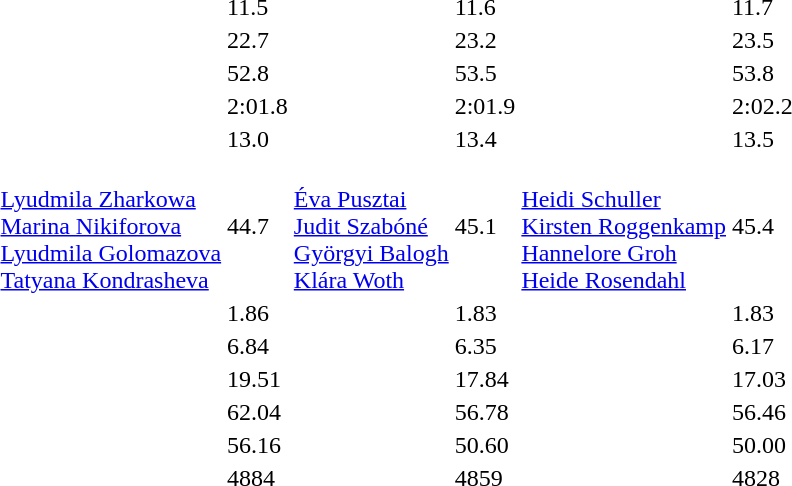<table>
<tr>
<td></td>
<td></td>
<td>11.5</td>
<td></td>
<td>11.6</td>
<td></td>
<td>11.7</td>
</tr>
<tr>
<td></td>
<td></td>
<td>22.7</td>
<td></td>
<td>23.2</td>
<td></td>
<td>23.5</td>
</tr>
<tr>
<td></td>
<td></td>
<td>52.8</td>
<td></td>
<td>53.5</td>
<td></td>
<td>53.8</td>
</tr>
<tr>
<td></td>
<td></td>
<td>2:01.8</td>
<td></td>
<td>2:01.9</td>
<td></td>
<td>2:02.2</td>
</tr>
<tr>
<td></td>
<td></td>
<td>13.0</td>
<td></td>
<td>13.4</td>
<td></td>
<td>13.5</td>
</tr>
<tr>
<td></td>
<td><br><a href='#'>Lyudmila Zharkowa</a><br><a href='#'>Marina Nikiforova</a><br><a href='#'>Lyudmila Golomazova</a><br><a href='#'>Tatyana Kondrasheva</a></td>
<td>44.7</td>
<td><br><a href='#'>Éva Pusztai</a><br><a href='#'>Judit Szabóné</a><br><a href='#'>Györgyi Balogh</a><br><a href='#'>Klára Woth</a></td>
<td>45.1</td>
<td><br><a href='#'>Heidi Schuller</a><br><a href='#'>Kirsten Roggenkamp</a><br><a href='#'>Hannelore Groh</a><br><a href='#'>Heide Rosendahl</a></td>
<td>45.4</td>
</tr>
<tr>
<td></td>
<td></td>
<td>1.86</td>
<td></td>
<td>1.83</td>
<td></td>
<td>1.83</td>
</tr>
<tr>
<td></td>
<td></td>
<td>6.84</td>
<td></td>
<td>6.35</td>
<td></td>
<td>6.17</td>
</tr>
<tr>
<td></td>
<td></td>
<td>19.51</td>
<td></td>
<td>17.84</td>
<td></td>
<td>17.03</td>
</tr>
<tr>
<td></td>
<td></td>
<td>62.04</td>
<td></td>
<td>56.78</td>
<td></td>
<td>56.46</td>
</tr>
<tr>
<td></td>
<td></td>
<td>56.16</td>
<td></td>
<td>50.60</td>
<td></td>
<td>50.00</td>
</tr>
<tr>
<td></td>
<td></td>
<td>4884</td>
<td></td>
<td>4859</td>
<td></td>
<td>4828</td>
</tr>
</table>
